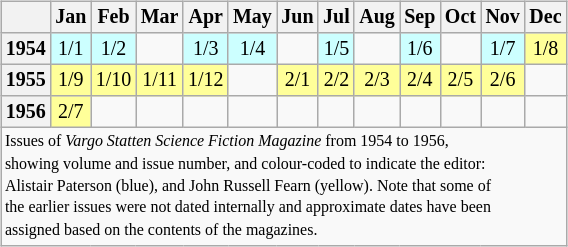<table class="wikitable" style="font-size: 10pt; line-height: 11pt; margin-left: 2em; text-align: center; float: right">
<tr>
<th></th>
<th>Jan</th>
<th>Feb</th>
<th>Mar</th>
<th>Apr</th>
<th>May</th>
<th>Jun</th>
<th>Jul</th>
<th>Aug</th>
<th>Sep</th>
<th>Oct</th>
<th>Nov</th>
<th>Dec</th>
</tr>
<tr>
<th>1954</th>
<td bgcolor=#ccffff>1/1</td>
<td bgcolor=#ccffff>1/2</td>
<td></td>
<td bgcolor=#ccffff>1/3</td>
<td bgcolor=#ccffff>1/4</td>
<td></td>
<td bgcolor=#ccffff>1/5</td>
<td></td>
<td bgcolor=#ccffff>1/6</td>
<td></td>
<td bgcolor=#ccffff>1/7</td>
<td bgcolor=#ffff99>1/8</td>
</tr>
<tr>
<th>1955</th>
<td bgcolor=#ffff99>1/9</td>
<td bgcolor=#ffff99>1/10</td>
<td bgcolor=#ffff99>1/11</td>
<td bgcolor=#ffff99>1/12</td>
<td></td>
<td bgcolor=#ffff99>2/1</td>
<td bgcolor=#ffff99>2/2</td>
<td bgcolor=#ffff99>2/3</td>
<td bgcolor=#ffff99>2/4</td>
<td bgcolor=#ffff99>2/5</td>
<td bgcolor=#ffff99>2/6</td>
<td></td>
</tr>
<tr>
<th>1956</th>
<td bgcolor=#ffff99>2/7</td>
<td></td>
<td></td>
<td></td>
<td></td>
<td></td>
<td></td>
<td></td>
<td></td>
<td></td>
<td></td>
<td></td>
</tr>
<tr>
<td colspan="13" style="font-size: 8pt; text-align:left">Issues of <em>Vargo Statten Science Fiction Magazine</em> from 1954 to 1956,<br>showing volume and issue number, and colour-coded to indicate the editor:<br>Alistair Paterson (blue), and John Russell Fearn (yellow).  Note that some of<br>the earlier issues were not dated internally and approximate dates have been<br>assigned based on the contents of the magazines.</td>
</tr>
</table>
